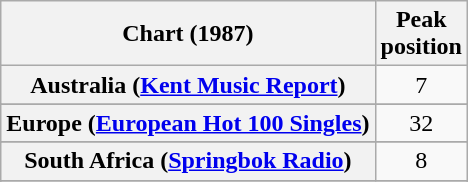<table class="wikitable sortable plainrowheaders" style="text-align:center">
<tr>
<th>Chart (1987)</th>
<th>Peak<br>position</th>
</tr>
<tr>
<th scope="row">Australia (<a href='#'>Kent Music Report</a>)</th>
<td>7</td>
</tr>
<tr>
</tr>
<tr>
<th scope="row">Europe (<a href='#'>European Hot 100 Singles</a>)</th>
<td>32</td>
</tr>
<tr>
</tr>
<tr>
</tr>
<tr>
</tr>
<tr>
</tr>
<tr>
<th scope="row">South Africa (<a href='#'>Springbok Radio</a>)</th>
<td>8</td>
</tr>
<tr>
</tr>
<tr>
</tr>
</table>
